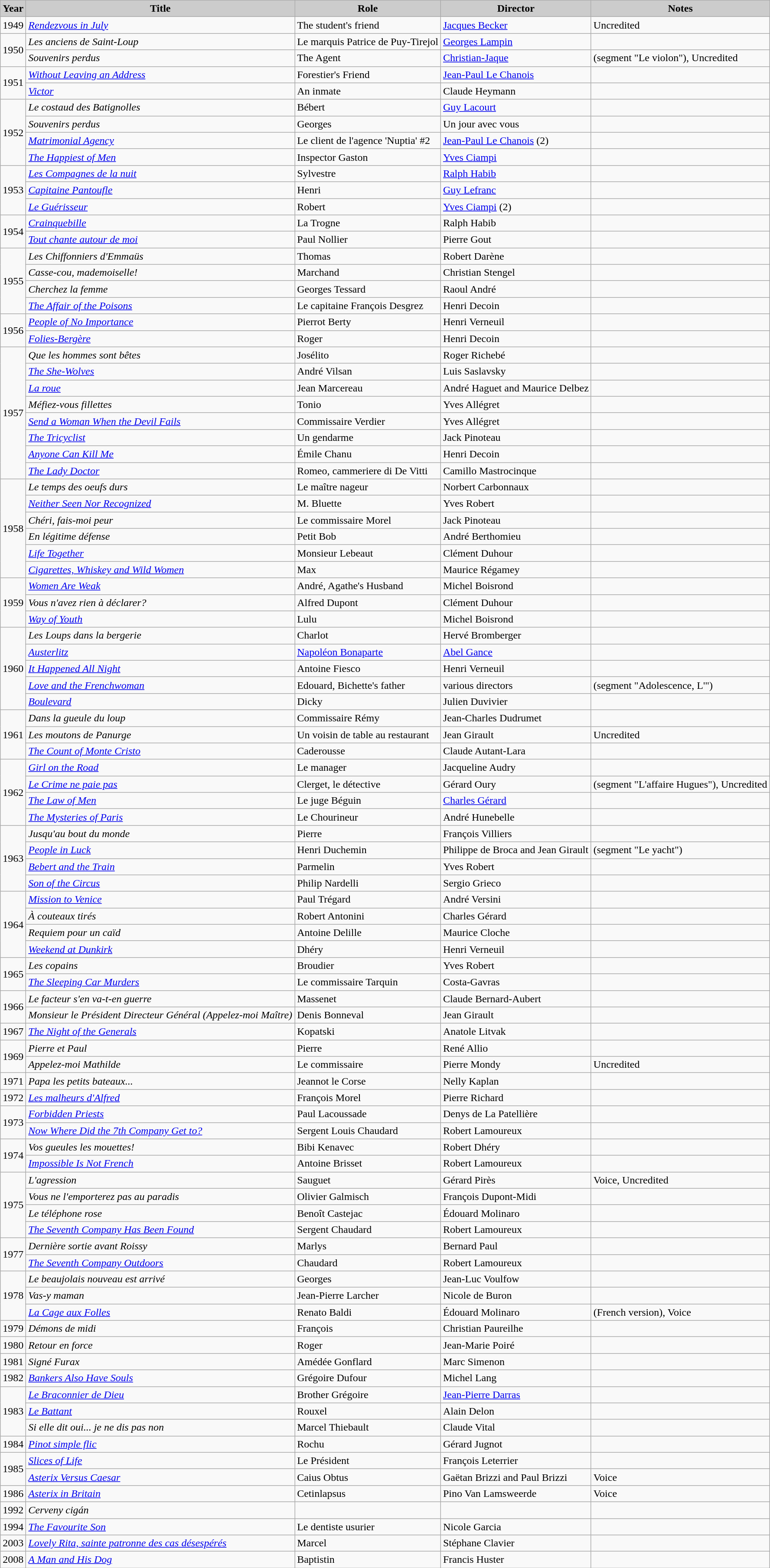<table class="wikitable">
<tr>
<th style="background: #CCCCCC;">Year</th>
<th style="background: #CCCCCC;">Title</th>
<th style="background: #CCCCCC;">Role</th>
<th style="background: #CCCCCC;">Director</th>
<th style="background: #CCCCCC;">Notes</th>
</tr>
<tr>
<td>1949</td>
<td><em><a href='#'>Rendezvous in July</a></em></td>
<td>The student's friend</td>
<td><a href='#'>Jacques Becker</a></td>
<td>Uncredited</td>
</tr>
<tr>
<td rowspan=2>1950</td>
<td><em>Les anciens de Saint-Loup</em></td>
<td>Le marquis Patrice de Puy-Tirejol</td>
<td><a href='#'>Georges Lampin</a></td>
<td></td>
</tr>
<tr>
<td><em>Souvenirs perdus</em></td>
<td>The Agent</td>
<td><a href='#'>Christian-Jaque</a></td>
<td>(segment "Le violon"), Uncredited</td>
</tr>
<tr>
<td rowspan=2>1951</td>
<td><em><a href='#'>Without Leaving an Address</a></em></td>
<td>Forestier's Friend</td>
<td><a href='#'>Jean-Paul Le Chanois</a></td>
<td></td>
</tr>
<tr>
<td><em><a href='#'>Victor</a></em></td>
<td>An inmate</td>
<td>Claude Heymann</td>
<td></td>
</tr>
<tr>
<td rowspan=4>1952</td>
<td><em>Le costaud des Batignolles</em></td>
<td>Bébert</td>
<td><a href='#'>Guy Lacourt</a></td>
<td></td>
</tr>
<tr>
<td><em>Souvenirs perdus</em></td>
<td>Georges</td>
<td>Un jour avec vous</td>
<td></td>
</tr>
<tr>
<td><em><a href='#'>Matrimonial Agency</a></em></td>
<td>Le client de l'agence 'Nuptia' #2</td>
<td><a href='#'>Jean-Paul Le Chanois</a> (2)</td>
<td></td>
</tr>
<tr>
<td><em><a href='#'>The Happiest of Men</a></em></td>
<td>Inspector Gaston</td>
<td><a href='#'>Yves Ciampi</a></td>
<td></td>
</tr>
<tr>
<td rowspan=3>1953</td>
<td><em><a href='#'>Les Compagnes de la nuit</a></em></td>
<td>Sylvestre</td>
<td><a href='#'>Ralph Habib</a></td>
<td></td>
</tr>
<tr>
<td><em><a href='#'>Capitaine Pantoufle</a></em></td>
<td>Henri</td>
<td><a href='#'>Guy Lefranc</a></td>
<td></td>
</tr>
<tr>
<td><em><a href='#'>Le Guérisseur</a></em></td>
<td>Robert</td>
<td><a href='#'>Yves Ciampi</a> (2)</td>
<td></td>
</tr>
<tr>
<td rowspan=2>1954</td>
<td><em><a href='#'>Crainquebille</a></em></td>
<td>La Trogne</td>
<td>Ralph Habib</td>
<td></td>
</tr>
<tr>
<td><em><a href='#'>Tout chante autour de moi</a></em></td>
<td>Paul Nollier</td>
<td>Pierre Gout</td>
<td></td>
</tr>
<tr>
<td rowspan=4>1955</td>
<td><em>Les Chiffonniers d'Emmaüs</em></td>
<td>Thomas</td>
<td>Robert Darène</td>
<td></td>
</tr>
<tr>
<td><em>Casse-cou, mademoiselle!</em></td>
<td>Marchand</td>
<td>Christian Stengel</td>
<td></td>
</tr>
<tr>
<td><em>Cherchez la femme</em></td>
<td>Georges Tessard</td>
<td>Raoul André</td>
<td></td>
</tr>
<tr>
<td><em><a href='#'>The Affair of the Poisons</a></em></td>
<td>Le capitaine François Desgrez</td>
<td>Henri Decoin</td>
<td></td>
</tr>
<tr>
<td rowspan=2>1956</td>
<td><em><a href='#'>People of No Importance</a></em></td>
<td>Pierrot Berty</td>
<td>Henri Verneuil</td>
<td></td>
</tr>
<tr>
<td><em><a href='#'>Folies-Bergère</a></em></td>
<td>Roger</td>
<td>Henri Decoin</td>
<td></td>
</tr>
<tr>
<td rowspan=8>1957</td>
<td><em>Que les hommes sont bêtes</em></td>
<td>Josélito</td>
<td>Roger Richebé</td>
<td></td>
</tr>
<tr>
<td><em><a href='#'>The She-Wolves</a></em></td>
<td>André Vilsan</td>
<td>Luis Saslavsky</td>
<td></td>
</tr>
<tr>
<td><em><a href='#'>La roue</a></em></td>
<td>Jean Marcereau</td>
<td>André Haguet and Maurice Delbez</td>
<td></td>
</tr>
<tr>
<td><em>Méfiez-vous fillettes</em></td>
<td>Tonio</td>
<td>Yves Allégret</td>
<td></td>
</tr>
<tr>
<td><em><a href='#'>Send a Woman When the Devil Fails</a></em></td>
<td>Commissaire Verdier</td>
<td>Yves Allégret</td>
<td></td>
</tr>
<tr>
<td><em><a href='#'>The Tricyclist</a></em></td>
<td>Un gendarme</td>
<td>Jack Pinoteau</td>
<td></td>
</tr>
<tr>
<td><em><a href='#'>Anyone Can Kill Me</a></em></td>
<td>Émile Chanu</td>
<td>Henri Decoin</td>
<td></td>
</tr>
<tr>
<td><em><a href='#'>The Lady Doctor</a></em></td>
<td>Romeo, cammeriere di De Vitti</td>
<td>Camillo Mastrocinque</td>
<td></td>
</tr>
<tr>
<td rowspan=6>1958</td>
<td><em>Le temps des oeufs durs</em></td>
<td>Le maître nageur</td>
<td>Norbert Carbonnaux</td>
<td></td>
</tr>
<tr>
<td><em><a href='#'>Neither Seen Nor Recognized</a></em></td>
<td>M. Bluette</td>
<td>Yves Robert</td>
<td></td>
</tr>
<tr>
<td><em>Chéri, fais-moi peur</em></td>
<td>Le commissaire Morel</td>
<td>Jack Pinoteau</td>
<td></td>
</tr>
<tr>
<td><em>En légitime défense</em></td>
<td>Petit Bob</td>
<td>André Berthomieu</td>
<td></td>
</tr>
<tr>
<td><em><a href='#'>Life Together</a></em></td>
<td>Monsieur Lebeaut</td>
<td>Clément Duhour</td>
<td></td>
</tr>
<tr>
<td><em><a href='#'>Cigarettes, Whiskey and Wild Women</a></em></td>
<td>Max</td>
<td>Maurice Régamey</td>
<td></td>
</tr>
<tr>
<td rowspan=3>1959</td>
<td><em><a href='#'>Women Are Weak</a></em></td>
<td>André, Agathe's Husband</td>
<td>Michel Boisrond</td>
<td></td>
</tr>
<tr>
<td><em>Vous n'avez rien à déclarer?</em></td>
<td>Alfred Dupont</td>
<td>Clément Duhour</td>
<td></td>
</tr>
<tr>
<td><em><a href='#'>Way of Youth</a></em></td>
<td>Lulu</td>
<td>Michel Boisrond</td>
<td></td>
</tr>
<tr>
<td rowspan=5>1960</td>
<td><em>Les Loups dans la bergerie</em></td>
<td>Charlot</td>
<td>Hervé Bromberger</td>
<td></td>
</tr>
<tr>
<td><em><a href='#'>Austerlitz</a></em></td>
<td><a href='#'>Napoléon Bonaparte</a></td>
<td><a href='#'>Abel Gance</a></td>
<td></td>
</tr>
<tr>
<td><em><a href='#'>It Happened All Night</a></em></td>
<td>Antoine Fiesco</td>
<td>Henri Verneuil</td>
<td></td>
</tr>
<tr>
<td><em><a href='#'>Love and the Frenchwoman</a></em></td>
<td>Edouard, Bichette's father</td>
<td>various directors</td>
<td>(segment "Adolescence, L'")</td>
</tr>
<tr>
<td><em><a href='#'>Boulevard</a></em></td>
<td>Dicky</td>
<td>Julien Duvivier</td>
<td></td>
</tr>
<tr>
<td rowspan=3>1961</td>
<td><em>Dans la gueule du loup</em></td>
<td>Commissaire Rémy</td>
<td>Jean-Charles Dudrumet</td>
<td></td>
</tr>
<tr>
<td><em>Les moutons de Panurge</em></td>
<td>Un voisin de table au restaurant</td>
<td>Jean Girault</td>
<td>Uncredited</td>
</tr>
<tr>
<td><em><a href='#'>The Count of Monte Cristo</a></em></td>
<td>Caderousse</td>
<td>Claude Autant-Lara</td>
<td></td>
</tr>
<tr>
<td rowspan=4>1962</td>
<td><em><a href='#'>Girl on the Road</a></em></td>
<td>Le manager</td>
<td>Jacqueline Audry</td>
<td></td>
</tr>
<tr>
<td><em><a href='#'>Le Crime ne paie pas</a></em></td>
<td>Clerget, le détective</td>
<td>Gérard Oury</td>
<td>(segment "L'affaire Hugues"), Uncredited</td>
</tr>
<tr>
<td><em><a href='#'>The Law of Men</a></em></td>
<td>Le juge Béguin</td>
<td><a href='#'>Charles Gérard</a></td>
<td></td>
</tr>
<tr>
<td><em><a href='#'>The Mysteries of Paris</a></em></td>
<td>Le Chourineur</td>
<td>André Hunebelle</td>
<td></td>
</tr>
<tr>
<td rowspan=4>1963</td>
<td><em>Jusqu'au bout du monde</em></td>
<td>Pierre</td>
<td>François Villiers</td>
<td></td>
</tr>
<tr>
<td><em><a href='#'>People in Luck</a></em></td>
<td>Henri Duchemin</td>
<td>Philippe de Broca and Jean Girault</td>
<td>(segment "Le yacht")</td>
</tr>
<tr>
<td><em><a href='#'>Bebert and the Train</a></em></td>
<td>Parmelin</td>
<td>Yves Robert</td>
<td></td>
</tr>
<tr>
<td><em><a href='#'>Son of the Circus</a></em></td>
<td>Philip Nardelli</td>
<td>Sergio Grieco</td>
<td></td>
</tr>
<tr>
<td rowspan=4>1964</td>
<td><em><a href='#'>Mission to Venice</a></em></td>
<td>Paul Trégard</td>
<td>André Versini</td>
<td></td>
</tr>
<tr>
<td><em>À couteaux tirés</em></td>
<td>Robert Antonini</td>
<td>Charles Gérard</td>
<td></td>
</tr>
<tr>
<td><em>Requiem pour un caïd</em></td>
<td>Antoine Delille</td>
<td>Maurice Cloche</td>
<td></td>
</tr>
<tr>
<td><em><a href='#'>Weekend at Dunkirk</a></em></td>
<td>Dhéry</td>
<td>Henri Verneuil</td>
<td></td>
</tr>
<tr>
<td rowspan=2>1965</td>
<td><em>Les copains</em></td>
<td>Broudier</td>
<td>Yves Robert</td>
<td></td>
</tr>
<tr>
<td><em><a href='#'>The Sleeping Car Murders</a></em></td>
<td>Le commissaire Tarquin</td>
<td>Costa-Gavras</td>
<td></td>
</tr>
<tr>
<td rowspan=2>1966</td>
<td><em>Le facteur s'en va-t-en guerre</em></td>
<td>Massenet</td>
<td>Claude Bernard-Aubert</td>
<td></td>
</tr>
<tr>
<td><em>Monsieur le Président Directeur Général (Appelez-moi Maître)</em></td>
<td>Denis Bonneval</td>
<td>Jean Girault</td>
<td></td>
</tr>
<tr>
<td>1967</td>
<td><em><a href='#'>The Night of the Generals</a></em></td>
<td>Kopatski</td>
<td>Anatole Litvak</td>
<td></td>
</tr>
<tr>
<td rowspan=2>1969</td>
<td><em>Pierre et Paul</em></td>
<td>Pierre</td>
<td>René Allio</td>
<td></td>
</tr>
<tr>
<td><em>Appelez-moi Mathilde</em></td>
<td>Le commissaire</td>
<td>Pierre Mondy</td>
<td>Uncredited</td>
</tr>
<tr>
<td>1971</td>
<td><em>Papa les petits bateaux...</em></td>
<td>Jeannot le Corse</td>
<td>Nelly Kaplan</td>
<td></td>
</tr>
<tr>
<td>1972</td>
<td><em><a href='#'>Les malheurs d'Alfred</a></em></td>
<td>François Morel</td>
<td>Pierre Richard</td>
<td></td>
</tr>
<tr>
<td rowspan=2>1973</td>
<td><em><a href='#'>Forbidden Priests</a></em></td>
<td>Paul Lacoussade</td>
<td>Denys de La Patellière</td>
<td></td>
</tr>
<tr>
<td><em><a href='#'>Now Where Did the 7th Company Get to?</a></em></td>
<td>Sergent Louis Chaudard</td>
<td>Robert Lamoureux</td>
<td></td>
</tr>
<tr>
<td rowspan=2>1974</td>
<td><em>Vos gueules les mouettes!</em></td>
<td>Bibi Kenavec</td>
<td>Robert Dhéry</td>
<td></td>
</tr>
<tr>
<td><em><a href='#'>Impossible Is Not French</a></em></td>
<td>Antoine Brisset</td>
<td>Robert Lamoureux</td>
<td></td>
</tr>
<tr>
<td rowspan=4>1975</td>
<td><em>L'agression</em></td>
<td>Sauguet</td>
<td>Gérard Pirès</td>
<td>Voice, Uncredited</td>
</tr>
<tr>
<td><em>Vous ne l'emporterez pas au paradis</em></td>
<td>Olivier Galmisch</td>
<td>François Dupont-Midi</td>
<td></td>
</tr>
<tr>
<td><em>Le téléphone rose</em></td>
<td>Benoît Castejac</td>
<td>Édouard Molinaro</td>
<td></td>
</tr>
<tr>
<td><em><a href='#'>The Seventh Company Has Been Found</a></em></td>
<td>Sergent Chaudard</td>
<td>Robert Lamoureux</td>
<td></td>
</tr>
<tr>
<td rowspan=2>1977</td>
<td><em>Dernière sortie avant Roissy</em></td>
<td>Marlys</td>
<td>Bernard Paul</td>
<td></td>
</tr>
<tr>
<td><em><a href='#'>The Seventh Company Outdoors</a></em></td>
<td>Chaudard</td>
<td>Robert Lamoureux</td>
<td></td>
</tr>
<tr>
<td rowspan=3>1978</td>
<td><em>Le beaujolais nouveau est arrivé</em></td>
<td>Georges</td>
<td>Jean-Luc Voulfow</td>
<td></td>
</tr>
<tr>
<td><em>Vas-y maman</em></td>
<td>Jean-Pierre Larcher</td>
<td>Nicole de Buron</td>
<td></td>
</tr>
<tr>
<td><em><a href='#'>La Cage aux Folles</a></em></td>
<td>Renato Baldi</td>
<td>Édouard Molinaro</td>
<td>(French version), Voice</td>
</tr>
<tr>
<td>1979</td>
<td><em>Démons de midi</em></td>
<td>François</td>
<td>Christian Paureilhe</td>
<td></td>
</tr>
<tr>
<td>1980</td>
<td><em>Retour en force</em></td>
<td>Roger</td>
<td>Jean-Marie Poiré</td>
<td></td>
</tr>
<tr>
<td>1981</td>
<td><em>Signé Furax</em></td>
<td>Amédée Gonflard</td>
<td>Marc Simenon</td>
<td></td>
</tr>
<tr>
<td>1982</td>
<td><em><a href='#'>Bankers Also Have Souls</a></em></td>
<td>Grégoire Dufour</td>
<td>Michel Lang</td>
<td></td>
</tr>
<tr>
<td rowspan=3>1983</td>
<td><em><a href='#'>Le Braconnier de Dieu</a></em></td>
<td>Brother Grégoire</td>
<td><a href='#'>Jean-Pierre Darras</a></td>
<td></td>
</tr>
<tr>
<td><em><a href='#'>Le Battant</a></em></td>
<td>Rouxel</td>
<td>Alain Delon</td>
<td></td>
</tr>
<tr>
<td><em>Si elle dit oui... je ne dis pas non</em></td>
<td>Marcel Thiebault</td>
<td>Claude Vital</td>
<td></td>
</tr>
<tr>
<td>1984</td>
<td><em><a href='#'>Pinot simple flic</a></em></td>
<td>Rochu</td>
<td>Gérard Jugnot</td>
<td></td>
</tr>
<tr>
<td rowspan=2>1985</td>
<td><em><a href='#'>Slices of Life</a></em></td>
<td>Le Président</td>
<td>François Leterrier</td>
<td></td>
</tr>
<tr>
<td><em><a href='#'>Asterix Versus Caesar</a></em></td>
<td>Caius Obtus</td>
<td>Gaëtan Brizzi and Paul Brizzi</td>
<td>Voice</td>
</tr>
<tr>
<td>1986</td>
<td><em><a href='#'>Asterix in Britain</a></em></td>
<td>Cetinlapsus</td>
<td>Pino Van Lamsweerde</td>
<td>Voice</td>
</tr>
<tr>
<td>1992</td>
<td><em>Cerveny cigán</em></td>
<td></td>
<td></td>
<td></td>
</tr>
<tr>
<td>1994</td>
<td><em><a href='#'>The Favourite Son</a></em></td>
<td>Le dentiste usurier</td>
<td>Nicole Garcia</td>
<td></td>
</tr>
<tr>
<td>2003</td>
<td><em><a href='#'>Lovely Rita, sainte patronne des cas désespérés</a></em></td>
<td>Marcel</td>
<td>Stéphane Clavier</td>
<td></td>
</tr>
<tr>
<td>2008</td>
<td><em><a href='#'>A Man and His Dog</a></em></td>
<td>Baptistin</td>
<td>Francis Huster</td>
<td></td>
</tr>
</table>
